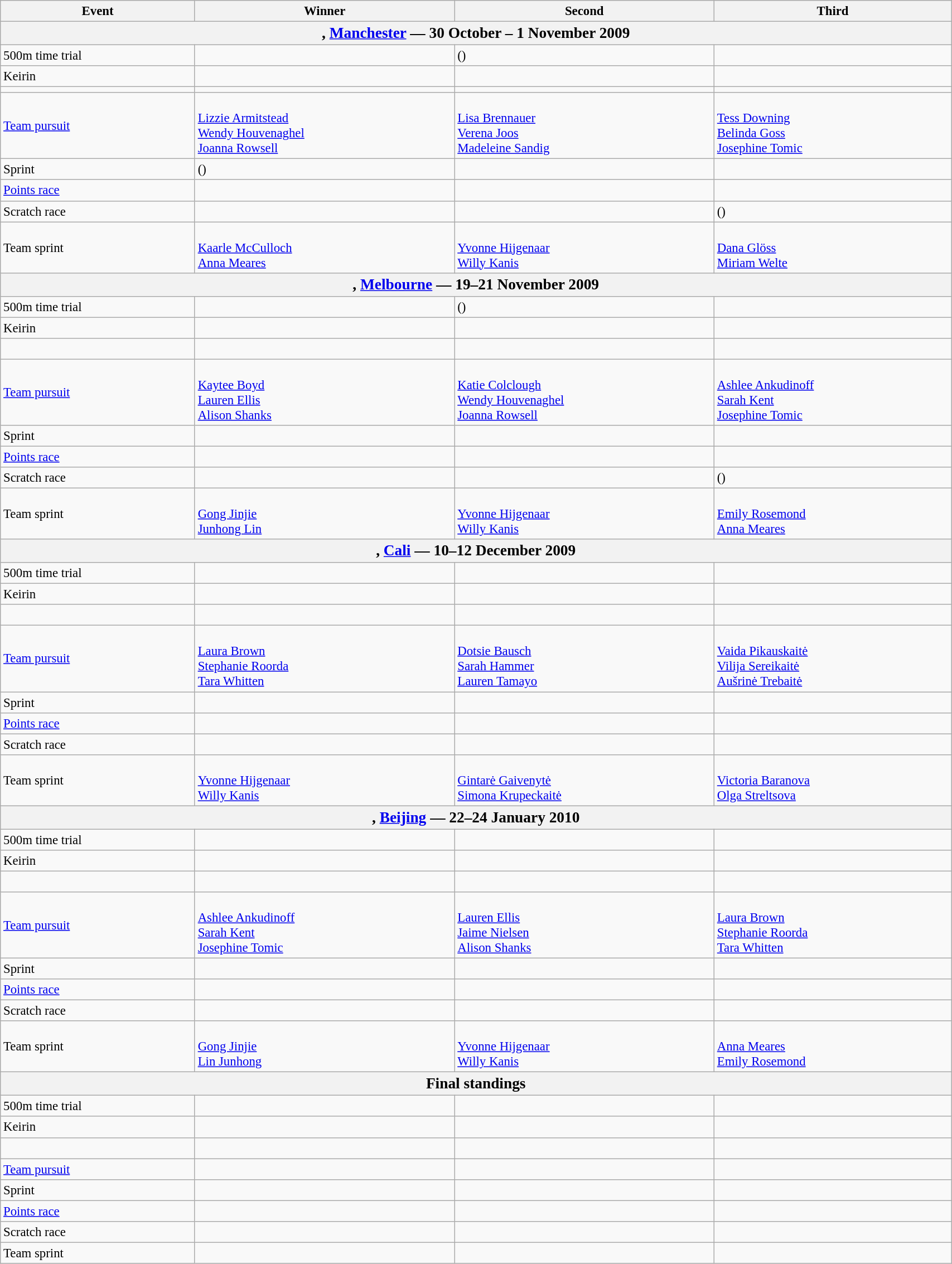<table class=wikitable style="font-size:95%" width="90%">
<tr>
<th>Event</th>
<th>Winner</th>
<th>Second</th>
<th>Third</th>
</tr>
<tr>
<th colspan=4><big>, <a href='#'>Manchester</a> — 30 October – 1 November 2009</big></th>
</tr>
<tr>
<td>500m time trial</td>
<td></td>
<td> ()</td>
<td></td>
</tr>
<tr>
<td>Keirin</td>
<td></td>
<td></td>
<td></td>
</tr>
<tr>
<td></td>
<td></td>
<td></td>
<td></td>
</tr>
<tr>
<td><a href='#'>Team pursuit</a><br></td>
<td><br><a href='#'>Lizzie Armitstead</a><br><a href='#'>Wendy Houvenaghel</a><br><a href='#'>Joanna Rowsell</a></td>
<td><br><a href='#'>Lisa Brennauer</a><br><a href='#'>Verena Joos</a><br><a href='#'>Madeleine Sandig</a></td>
<td><br><a href='#'>Tess Downing</a><br><a href='#'>Belinda Goss</a><br><a href='#'>Josephine Tomic</a></td>
</tr>
<tr>
<td>Sprint</td>
<td> ()</td>
<td></td>
<td></td>
</tr>
<tr>
<td><a href='#'>Points race</a></td>
<td></td>
<td></td>
<td></td>
</tr>
<tr>
<td>Scratch race</td>
<td></td>
<td></td>
<td> ()</td>
</tr>
<tr>
<td>Team sprint</td>
<td><br><a href='#'>Kaarle McCulloch</a><br><a href='#'>Anna Meares</a></td>
<td><br><a href='#'>Yvonne Hijgenaar</a><br><a href='#'>Willy Kanis</a></td>
<td><br><a href='#'>Dana Glöss</a><br><a href='#'>Miriam Welte</a></td>
</tr>
<tr>
<th colspan=4><big>, <a href='#'>Melbourne</a> — 19–21 November 2009</big></th>
</tr>
<tr>
<td>500m time trial</td>
<td></td>
<td> ()</td>
<td></td>
</tr>
<tr>
<td>Keirin</td>
<td></td>
<td></td>
<td></td>
</tr>
<tr>
<td><br></td>
<td></td>
<td></td>
<td></td>
</tr>
<tr>
<td><a href='#'>Team pursuit</a><br></td>
<td><br> <a href='#'>Kaytee Boyd</a><br><a href='#'>Lauren Ellis</a><br><a href='#'>Alison Shanks</a></td>
<td><br><a href='#'>Katie Colclough</a><br><a href='#'>Wendy Houvenaghel</a><br><a href='#'>Joanna Rowsell</a></td>
<td><br><a href='#'>Ashlee Ankudinoff</a><br><a href='#'>Sarah Kent</a><br><a href='#'>Josephine Tomic</a></td>
</tr>
<tr>
<td>Sprint</td>
<td></td>
<td></td>
<td></td>
</tr>
<tr>
<td><a href='#'>Points race</a><br></td>
<td></td>
<td></td>
<td></td>
</tr>
<tr>
<td>Scratch race<br></td>
<td></td>
<td></td>
<td> ()</td>
</tr>
<tr>
<td>Team sprint</td>
<td><br><a href='#'>Gong Jinjie</a><br><a href='#'>Junhong Lin</a></td>
<td><br><a href='#'>Yvonne Hijgenaar</a><br><a href='#'>Willy Kanis</a></td>
<td><br><a href='#'>Emily Rosemond</a><br><a href='#'>Anna Meares</a></td>
</tr>
<tr>
<th colspan=4><big>, <a href='#'>Cali</a> — 10–12 December 2009</big></th>
</tr>
<tr>
<td>500m time trial</td>
<td></td>
<td></td>
<td></td>
</tr>
<tr>
<td>Keirin</td>
<td></td>
<td></td>
<td></td>
</tr>
<tr>
<td><br></td>
<td></td>
<td></td>
<td></td>
</tr>
<tr>
<td><a href='#'>Team pursuit</a></td>
<td><br><a href='#'>Laura Brown</a><br><a href='#'>Stephanie Roorda</a><br><a href='#'>Tara Whitten</a></td>
<td><br><a href='#'>Dotsie Bausch</a><br><a href='#'>Sarah Hammer</a><br><a href='#'>Lauren Tamayo</a></td>
<td><br><a href='#'>Vaida Pikauskaitė</a><br><a href='#'>Vilija Sereikaitė</a><br><a href='#'>Aušrinė Trebaitė</a></td>
</tr>
<tr>
<td>Sprint</td>
<td></td>
<td></td>
<td></td>
</tr>
<tr>
<td><a href='#'>Points race</a></td>
<td></td>
<td></td>
<td></td>
</tr>
<tr>
<td>Scratch race</td>
<td></td>
<td></td>
<td></td>
</tr>
<tr>
<td>Team sprint</td>
<td><br><a href='#'>Yvonne Hijgenaar</a><br><a href='#'>Willy Kanis</a></td>
<td><br><a href='#'>Gintarė Gaivenytė</a><br><a href='#'>Simona Krupeckaitė</a></td>
<td><br><a href='#'>Victoria Baranova</a><br><a href='#'>Olga Streltsova</a></td>
</tr>
<tr>
<th colspan=4><big>, <a href='#'>Beijing</a> — 22–24 January 2010</big></th>
</tr>
<tr>
<td>500m time trial</td>
<td></td>
<td></td>
<td></td>
</tr>
<tr>
<td>Keirin</td>
<td></td>
<td></td>
<td></td>
</tr>
<tr>
<td><br></td>
<td></td>
<td></td>
<td></td>
</tr>
<tr>
<td><a href='#'>Team pursuit</a></td>
<td><br><a href='#'>Ashlee Ankudinoff</a><br><a href='#'>Sarah Kent</a><br><a href='#'>Josephine Tomic</a></td>
<td><br><a href='#'>Lauren Ellis</a><br><a href='#'>Jaime Nielsen</a><br><a href='#'>Alison Shanks</a></td>
<td><br><a href='#'>Laura Brown</a><br><a href='#'>Stephanie Roorda</a><br><a href='#'>Tara Whitten</a></td>
</tr>
<tr>
<td>Sprint</td>
<td></td>
<td></td>
<td></td>
</tr>
<tr>
<td><a href='#'>Points race</a></td>
<td></td>
<td></td>
<td></td>
</tr>
<tr>
<td>Scratch race</td>
<td></td>
<td></td>
<td></td>
</tr>
<tr>
<td>Team sprint</td>
<td><br><a href='#'>Gong Jinjie</a><br><a href='#'>Lin Junhong</a></td>
<td><br><a href='#'>Yvonne Hijgenaar</a><br><a href='#'>Willy Kanis</a></td>
<td><br><a href='#'>Anna Meares</a><br><a href='#'>Emily Rosemond</a></td>
</tr>
<tr>
<th colspan=4><big>Final standings</big></th>
</tr>
<tr>
<td>500m time trial</td>
<td></td>
<td></td>
<td></td>
</tr>
<tr>
<td>Keirin</td>
<td></td>
<td></td>
<td></td>
</tr>
<tr>
<td><br></td>
<td></td>
<td></td>
<td></td>
</tr>
<tr>
<td><a href='#'>Team pursuit</a></td>
<td></td>
<td></td>
<td></td>
</tr>
<tr>
<td>Sprint</td>
<td></td>
<td></td>
<td></td>
</tr>
<tr>
<td><a href='#'>Points race</a></td>
<td></td>
<td></td>
<td></td>
</tr>
<tr>
<td>Scratch race</td>
<td></td>
<td></td>
<td></td>
</tr>
<tr>
<td>Team sprint</td>
<td></td>
<td></td>
<td></td>
</tr>
</table>
